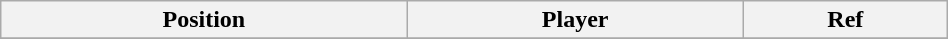<table class="wikitable sortable" style="width:50%; text-align:center; text-align:left;">
<tr>
<th>Position</th>
<th>Player</th>
<th>Ref</th>
</tr>
<tr>
</tr>
</table>
